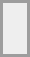<table align="center" border="0" cellpadding="4" cellspacing="4" style="border: 2px solid #9d9d9d;background-color:#eeeeee" valign="midlle">
<tr>
<td><br><div></div></td>
</tr>
</table>
